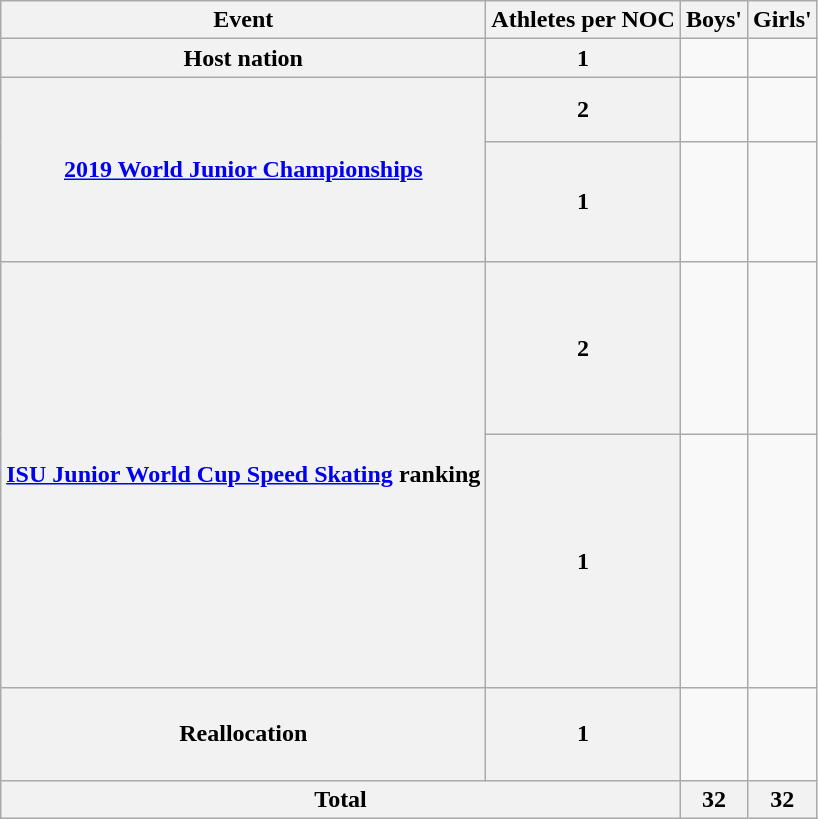<table class="wikitable">
<tr>
<th>Event</th>
<th>Athletes per NOC</th>
<th>Boys'</th>
<th>Girls'</th>
</tr>
<tr>
<th>Host nation</th>
<th>1</th>
<td valign="top"></td>
<td valign="top"><s></s></td>
</tr>
<tr>
<th rowspan="2"><a href='#'>2019 World Junior Championships</a></th>
<th>2</th>
<td valign="top"><br><br></td>
<td valign="top"><br></td>
</tr>
<tr>
<th>1</th>
<td valign="top"><br><br><br><br></td>
<td valign="top"><br><br><br></td>
</tr>
<tr>
<th rowspan="2"><a href='#'>ISU Junior World Cup Speed Skating</a> ranking</th>
<th>2</th>
<td valign="top"><br><br><br><br></td>
<td valign="top"><br><br><br><br><br><br></td>
</tr>
<tr>
<th>1</th>
<td valign="top"><s></s><br><s></s><br><br><br><br><br><br><br><br></td>
<td valign="top"><s></s><br><s></s><br><br><s></s><br><br><br><br><br></td>
</tr>
<tr>
<th>Reallocation</th>
<th>1</th>
<td valign=top><br></td>
<td valign=top><br><br><br></td>
</tr>
<tr>
<th colspan="2">Total</th>
<th>32</th>
<th>32</th>
</tr>
</table>
